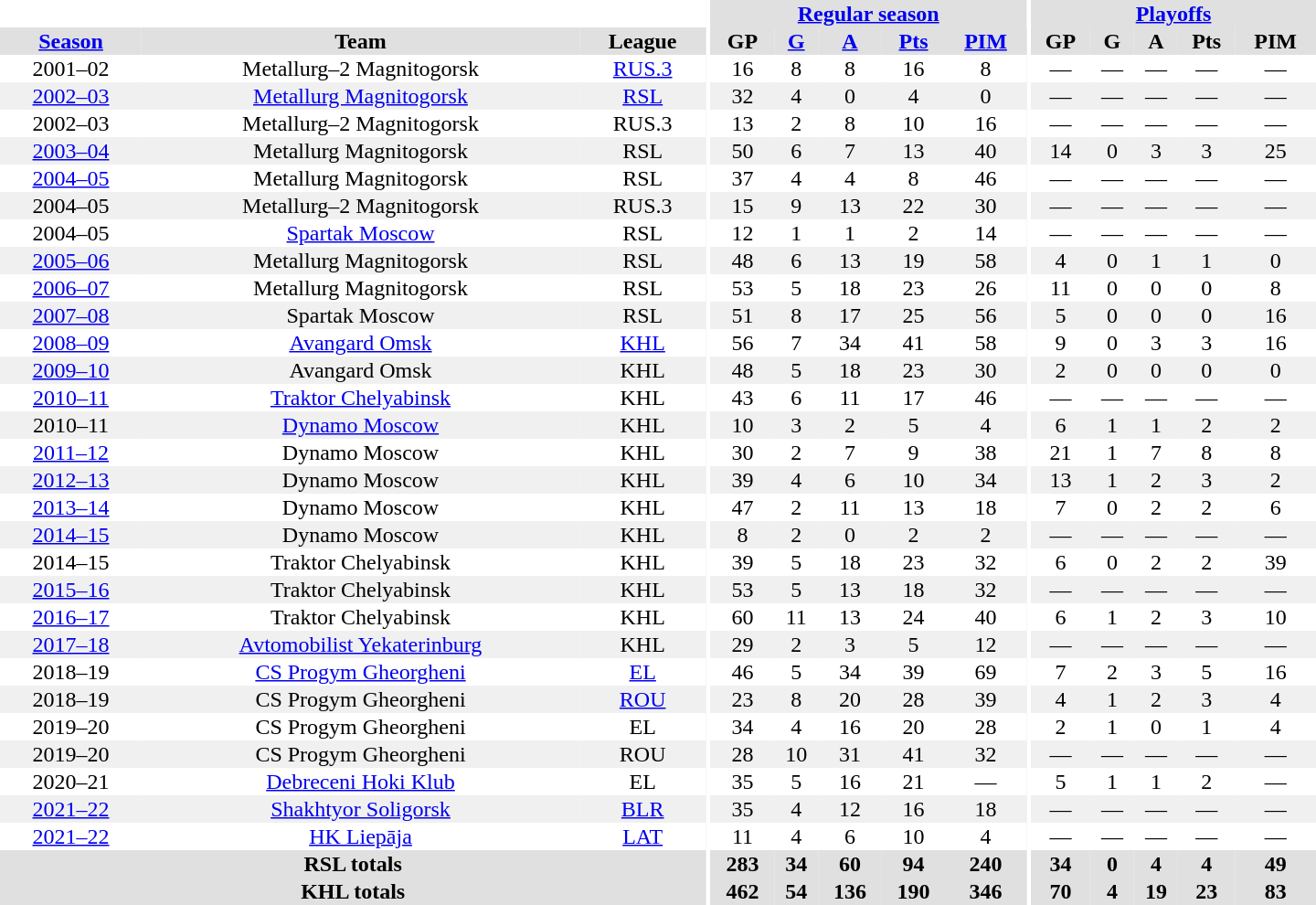<table border="0" cellpadding="1" cellspacing="0" style="text-align:center; width:60em">
<tr bgcolor="#e0e0e0">
<th colspan="3" bgcolor="#ffffff"></th>
<th rowspan="99" bgcolor="#ffffff"></th>
<th colspan="5"><a href='#'>Regular season</a></th>
<th rowspan="99" bgcolor="#ffffff"></th>
<th colspan="5"><a href='#'>Playoffs</a></th>
</tr>
<tr bgcolor="#e0e0e0">
<th><a href='#'>Season</a></th>
<th>Team</th>
<th>League</th>
<th>GP</th>
<th><a href='#'>G</a></th>
<th><a href='#'>A</a></th>
<th><a href='#'>Pts</a></th>
<th><a href='#'>PIM</a></th>
<th>GP</th>
<th>G</th>
<th>A</th>
<th>Pts</th>
<th>PIM</th>
</tr>
<tr>
<td>2001–02</td>
<td>Metallurg–2 Magnitogorsk</td>
<td><a href='#'>RUS.3</a></td>
<td>16</td>
<td>8</td>
<td>8</td>
<td>16</td>
<td>8</td>
<td>—</td>
<td>—</td>
<td>—</td>
<td>—</td>
<td>—</td>
</tr>
<tr bgcolor="#f0f0f0">
<td><a href='#'>2002–03</a></td>
<td><a href='#'>Metallurg Magnitogorsk</a></td>
<td><a href='#'>RSL</a></td>
<td>32</td>
<td>4</td>
<td>0</td>
<td>4</td>
<td>0</td>
<td>—</td>
<td>—</td>
<td>—</td>
<td>—</td>
<td>—</td>
</tr>
<tr>
<td>2002–03</td>
<td>Metallurg–2 Magnitogorsk</td>
<td>RUS.3</td>
<td>13</td>
<td>2</td>
<td>8</td>
<td>10</td>
<td>16</td>
<td>—</td>
<td>—</td>
<td>—</td>
<td>—</td>
<td>—</td>
</tr>
<tr bgcolor="#f0f0f0">
<td><a href='#'>2003–04</a></td>
<td>Metallurg Magnitogorsk</td>
<td>RSL</td>
<td>50</td>
<td>6</td>
<td>7</td>
<td>13</td>
<td>40</td>
<td>14</td>
<td>0</td>
<td>3</td>
<td>3</td>
<td>25</td>
</tr>
<tr>
<td><a href='#'>2004–05</a></td>
<td>Metallurg Magnitogorsk</td>
<td>RSL</td>
<td>37</td>
<td>4</td>
<td>4</td>
<td>8</td>
<td>46</td>
<td>—</td>
<td>—</td>
<td>—</td>
<td>—</td>
<td>—</td>
</tr>
<tr bgcolor="#f0f0f0">
<td>2004–05</td>
<td>Metallurg–2 Magnitogorsk</td>
<td>RUS.3</td>
<td>15</td>
<td>9</td>
<td>13</td>
<td>22</td>
<td>30</td>
<td>—</td>
<td>—</td>
<td>—</td>
<td>—</td>
<td>—</td>
</tr>
<tr>
<td>2004–05</td>
<td><a href='#'>Spartak Moscow</a></td>
<td>RSL</td>
<td>12</td>
<td>1</td>
<td>1</td>
<td>2</td>
<td>14</td>
<td>—</td>
<td>—</td>
<td>—</td>
<td>—</td>
<td>—</td>
</tr>
<tr bgcolor="#f0f0f0">
<td><a href='#'>2005–06</a></td>
<td>Metallurg Magnitogorsk</td>
<td>RSL</td>
<td>48</td>
<td>6</td>
<td>13</td>
<td>19</td>
<td>58</td>
<td>4</td>
<td>0</td>
<td>1</td>
<td>1</td>
<td>0</td>
</tr>
<tr>
<td><a href='#'>2006–07</a></td>
<td>Metallurg Magnitogorsk</td>
<td>RSL</td>
<td>53</td>
<td>5</td>
<td>18</td>
<td>23</td>
<td>26</td>
<td>11</td>
<td>0</td>
<td>0</td>
<td>0</td>
<td>8</td>
</tr>
<tr bgcolor="#f0f0f0">
<td><a href='#'>2007–08</a></td>
<td>Spartak Moscow</td>
<td>RSL</td>
<td>51</td>
<td>8</td>
<td>17</td>
<td>25</td>
<td>56</td>
<td>5</td>
<td>0</td>
<td>0</td>
<td>0</td>
<td>16</td>
</tr>
<tr>
<td><a href='#'>2008–09</a></td>
<td><a href='#'>Avangard Omsk</a></td>
<td><a href='#'>KHL</a></td>
<td>56</td>
<td>7</td>
<td>34</td>
<td>41</td>
<td>58</td>
<td>9</td>
<td>0</td>
<td>3</td>
<td>3</td>
<td>16</td>
</tr>
<tr bgcolor="#f0f0f0">
<td><a href='#'>2009–10</a></td>
<td>Avangard Omsk</td>
<td>KHL</td>
<td>48</td>
<td>5</td>
<td>18</td>
<td>23</td>
<td>30</td>
<td>2</td>
<td>0</td>
<td>0</td>
<td>0</td>
<td>0</td>
</tr>
<tr>
<td><a href='#'>2010–11</a></td>
<td><a href='#'>Traktor Chelyabinsk</a></td>
<td>KHL</td>
<td>43</td>
<td>6</td>
<td>11</td>
<td>17</td>
<td>46</td>
<td>—</td>
<td>—</td>
<td>—</td>
<td>—</td>
<td>—</td>
</tr>
<tr bgcolor="#f0f0f0">
<td>2010–11</td>
<td><a href='#'>Dynamo Moscow</a></td>
<td>KHL</td>
<td>10</td>
<td>3</td>
<td>2</td>
<td>5</td>
<td>4</td>
<td>6</td>
<td>1</td>
<td>1</td>
<td>2</td>
<td>2</td>
</tr>
<tr>
<td><a href='#'>2011–12</a></td>
<td>Dynamo Moscow</td>
<td>KHL</td>
<td>30</td>
<td>2</td>
<td>7</td>
<td>9</td>
<td>38</td>
<td>21</td>
<td>1</td>
<td>7</td>
<td>8</td>
<td>8</td>
</tr>
<tr bgcolor="#f0f0f0">
<td><a href='#'>2012–13</a></td>
<td>Dynamo Moscow</td>
<td>KHL</td>
<td>39</td>
<td>4</td>
<td>6</td>
<td>10</td>
<td>34</td>
<td>13</td>
<td>1</td>
<td>2</td>
<td>3</td>
<td>2</td>
</tr>
<tr>
<td><a href='#'>2013–14</a></td>
<td>Dynamo Moscow</td>
<td>KHL</td>
<td>47</td>
<td>2</td>
<td>11</td>
<td>13</td>
<td>18</td>
<td>7</td>
<td>0</td>
<td>2</td>
<td>2</td>
<td>6</td>
</tr>
<tr bgcolor="#f0f0f0">
<td><a href='#'>2014–15</a></td>
<td>Dynamo Moscow</td>
<td>KHL</td>
<td>8</td>
<td>2</td>
<td>0</td>
<td>2</td>
<td>2</td>
<td>—</td>
<td>—</td>
<td>—</td>
<td>—</td>
<td>—</td>
</tr>
<tr>
<td>2014–15</td>
<td>Traktor Chelyabinsk</td>
<td>KHL</td>
<td>39</td>
<td>5</td>
<td>18</td>
<td>23</td>
<td>32</td>
<td>6</td>
<td>0</td>
<td>2</td>
<td>2</td>
<td>39</td>
</tr>
<tr bgcolor="#f0f0f0">
<td><a href='#'>2015–16</a></td>
<td>Traktor Chelyabinsk</td>
<td>KHL</td>
<td>53</td>
<td>5</td>
<td>13</td>
<td>18</td>
<td>32</td>
<td>—</td>
<td>—</td>
<td>—</td>
<td>—</td>
<td>—</td>
</tr>
<tr>
<td><a href='#'>2016–17</a></td>
<td>Traktor Chelyabinsk</td>
<td>KHL</td>
<td>60</td>
<td>11</td>
<td>13</td>
<td>24</td>
<td>40</td>
<td>6</td>
<td>1</td>
<td>2</td>
<td>3</td>
<td>10</td>
</tr>
<tr bgcolor="#f0f0f0">
<td><a href='#'>2017–18</a></td>
<td><a href='#'>Avtomobilist Yekaterinburg</a></td>
<td>KHL</td>
<td>29</td>
<td>2</td>
<td>3</td>
<td>5</td>
<td>12</td>
<td>—</td>
<td>—</td>
<td>—</td>
<td>—</td>
<td>—</td>
</tr>
<tr>
<td>2018–19</td>
<td><a href='#'>CS Progym Gheorgheni</a></td>
<td><a href='#'>EL</a></td>
<td>46</td>
<td>5</td>
<td>34</td>
<td>39</td>
<td>69</td>
<td>7</td>
<td>2</td>
<td>3</td>
<td>5</td>
<td>16</td>
</tr>
<tr bgcolor="#f0f0f0">
<td>2018–19</td>
<td>CS Progym Gheorgheni</td>
<td><a href='#'>ROU</a></td>
<td>23</td>
<td>8</td>
<td>20</td>
<td>28</td>
<td>39</td>
<td>4</td>
<td>1</td>
<td>2</td>
<td>3</td>
<td>4</td>
</tr>
<tr>
<td>2019–20</td>
<td>CS Progym Gheorgheni</td>
<td>EL</td>
<td>34</td>
<td>4</td>
<td>16</td>
<td>20</td>
<td>28</td>
<td>2</td>
<td>1</td>
<td>0</td>
<td>1</td>
<td>4</td>
</tr>
<tr bgcolor="#f0f0f0">
<td>2019–20</td>
<td>CS Progym Gheorgheni</td>
<td>ROU</td>
<td>28</td>
<td>10</td>
<td>31</td>
<td>41</td>
<td>32</td>
<td>—</td>
<td>—</td>
<td>—</td>
<td>—</td>
<td>—</td>
</tr>
<tr>
<td>2020–21</td>
<td><a href='#'>Debreceni Hoki Klub</a></td>
<td>EL</td>
<td>35</td>
<td>5</td>
<td>16</td>
<td>21</td>
<td>—</td>
<td>5</td>
<td>1</td>
<td>1</td>
<td>2</td>
<td>—</td>
</tr>
<tr bgcolor="#f0f0f0">
<td><a href='#'>2021–22</a></td>
<td><a href='#'>Shakhtyor Soligorsk</a></td>
<td><a href='#'>BLR</a></td>
<td>35</td>
<td>4</td>
<td>12</td>
<td>16</td>
<td>18</td>
<td>—</td>
<td>—</td>
<td>—</td>
<td>—</td>
<td>—</td>
</tr>
<tr>
<td><a href='#'>2021–22</a></td>
<td><a href='#'>HK Liepāja</a></td>
<td><a href='#'>LAT</a></td>
<td>11</td>
<td>4</td>
<td>6</td>
<td>10</td>
<td>4</td>
<td>—</td>
<td>—</td>
<td>—</td>
<td>—</td>
<td>—</td>
</tr>
<tr bgcolor="#e0e0e0">
<th colspan="3">RSL totals</th>
<th>283</th>
<th>34</th>
<th>60</th>
<th>94</th>
<th>240</th>
<th>34</th>
<th>0</th>
<th>4</th>
<th>4</th>
<th>49</th>
</tr>
<tr bgcolor="#e0e0e0">
<th colspan="3">KHL totals</th>
<th>462</th>
<th>54</th>
<th>136</th>
<th>190</th>
<th>346</th>
<th>70</th>
<th>4</th>
<th>19</th>
<th>23</th>
<th>83</th>
</tr>
</table>
